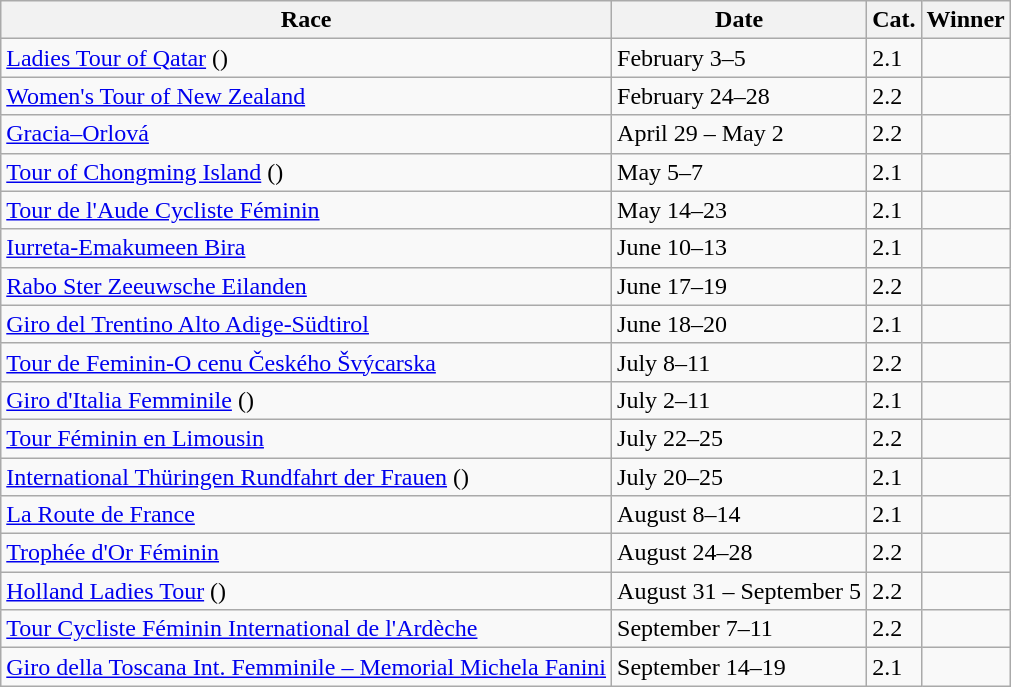<table class="wikitable sortable">
<tr>
<th>Race</th>
<th>Date</th>
<th>Cat.</th>
<th>Winner</th>
</tr>
<tr>
<td> <a href='#'>Ladies Tour of Qatar</a> ()</td>
<td>February 3–5</td>
<td>2.1</td>
<td></td>
</tr>
<tr>
<td> <a href='#'>Women's Tour of New Zealand</a></td>
<td>February 24–28</td>
<td>2.2</td>
<td></td>
</tr>
<tr>
<td> <a href='#'>Gracia–Orlová</a></td>
<td>April 29 – May 2</td>
<td>2.2</td>
<td></td>
</tr>
<tr>
<td> <a href='#'>Tour of Chongming Island</a> ()</td>
<td>May 5–7</td>
<td>2.1</td>
<td></td>
</tr>
<tr>
<td> <a href='#'>Tour de l'Aude Cycliste Féminin</a></td>
<td>May 14–23</td>
<td>2.1</td>
<td></td>
</tr>
<tr>
<td> <a href='#'>Iurreta-Emakumeen Bira</a></td>
<td>June 10–13</td>
<td>2.1</td>
<td></td>
</tr>
<tr>
<td> <a href='#'>Rabo Ster Zeeuwsche Eilanden</a></td>
<td>June 17–19</td>
<td>2.2</td>
<td></td>
</tr>
<tr>
<td> <a href='#'>Giro del Trentino Alto Adige-Südtirol</a></td>
<td>June 18–20</td>
<td>2.1</td>
<td></td>
</tr>
<tr>
<td> <a href='#'>Tour de Feminin-O cenu Českého Švýcarska</a></td>
<td>July 8–11</td>
<td>2.2</td>
<td></td>
</tr>
<tr>
<td> <a href='#'>Giro d'Italia Femminile</a> ()</td>
<td>July 2–11</td>
<td>2.1</td>
<td></td>
</tr>
<tr>
<td> <a href='#'>Tour Féminin en Limousin</a></td>
<td>July 22–25</td>
<td>2.2</td>
<td></td>
</tr>
<tr>
<td> <a href='#'>International Thüringen Rundfahrt der Frauen</a> ()</td>
<td>July 20–25</td>
<td>2.1</td>
<td></td>
</tr>
<tr>
<td> <a href='#'>La Route de France</a></td>
<td>August 8–14</td>
<td>2.1</td>
<td></td>
</tr>
<tr>
<td> <a href='#'>Trophée d'Or Féminin</a></td>
<td>August 24–28</td>
<td>2.2</td>
<td></td>
</tr>
<tr>
<td> <a href='#'>Holland Ladies Tour</a> ()</td>
<td>August 31 – September 5</td>
<td>2.2</td>
<td></td>
</tr>
<tr>
<td> <a href='#'>Tour Cycliste Féminin International de l'Ardèche</a></td>
<td>September 7–11</td>
<td>2.2</td>
<td></td>
</tr>
<tr>
<td> <a href='#'>Giro della Toscana Int. Femminile – Memorial Michela Fanini</a></td>
<td>September 14–19</td>
<td>2.1</td>
<td></td>
</tr>
</table>
